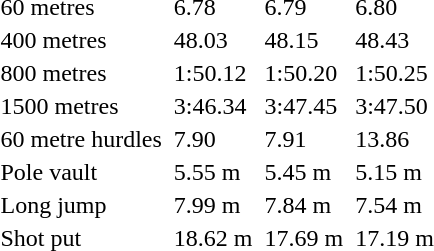<table>
<tr>
<td>60 metres</td>
<td></td>
<td>6.78</td>
<td></td>
<td>6.79</td>
<td></td>
<td>6.80</td>
</tr>
<tr>
<td>400 metres</td>
<td></td>
<td>48.03</td>
<td></td>
<td>48.15</td>
<td></td>
<td>48.43</td>
</tr>
<tr>
<td>800 metres</td>
<td></td>
<td>1:50.12</td>
<td></td>
<td>1:50.20</td>
<td></td>
<td>1:50.25</td>
</tr>
<tr>
<td>1500 metres</td>
<td></td>
<td>3:46.34</td>
<td></td>
<td>3:47.45</td>
<td></td>
<td>3:47.50</td>
</tr>
<tr>
<td>60 metre hurdles</td>
<td></td>
<td>7.90</td>
<td></td>
<td>7.91</td>
<td></td>
<td>13.86</td>
</tr>
<tr>
<td>Pole vault</td>
<td></td>
<td>5.55 m</td>
<td></td>
<td>5.45 m</td>
<td></td>
<td>5.15 m</td>
</tr>
<tr>
<td>Long jump</td>
<td></td>
<td>7.99 m</td>
<td></td>
<td>7.84 m</td>
<td></td>
<td>7.54 m</td>
</tr>
<tr>
<td>Shot put</td>
<td></td>
<td>18.62 m</td>
<td></td>
<td>17.69 m</td>
<td></td>
<td>17.19 m</td>
</tr>
</table>
